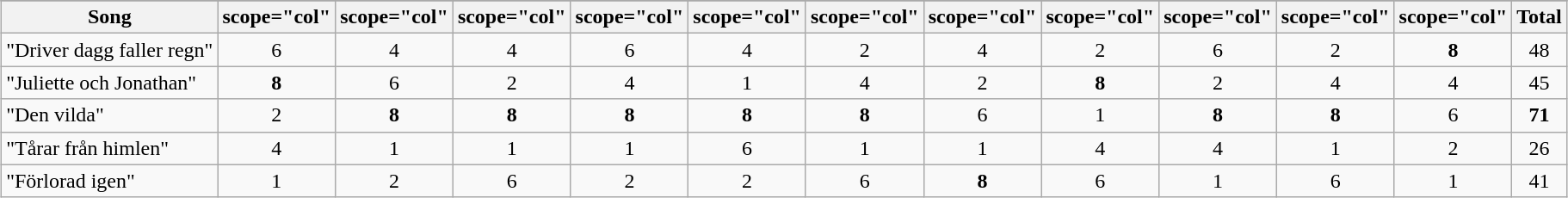<table class="wikitable plainrowheaders" style="margin: 1em auto 1em auto; text-align:center;">
<tr>
</tr>
<tr>
<th scope="col">Song</th>
<th>scope="col" </th>
<th>scope="col" </th>
<th>scope="col" </th>
<th>scope="col" </th>
<th>scope="col" </th>
<th>scope="col" </th>
<th>scope="col" </th>
<th>scope="col" </th>
<th>scope="col" </th>
<th>scope="col" </th>
<th>scope="col" </th>
<th scope="col">Total</th>
</tr>
<tr>
<td align="left">"Driver dagg faller regn"</td>
<td>6</td>
<td>4</td>
<td>4</td>
<td>6</td>
<td>4</td>
<td>2</td>
<td>4</td>
<td>2</td>
<td>6</td>
<td>2</td>
<td><strong>8</strong></td>
<td>48</td>
</tr>
<tr>
<td align="left">"Juliette och Jonathan"</td>
<td><strong>8</strong></td>
<td>6</td>
<td>2</td>
<td>4</td>
<td>1</td>
<td>4</td>
<td>2</td>
<td><strong>8</strong></td>
<td>2</td>
<td>4</td>
<td>4</td>
<td>45</td>
</tr>
<tr>
<td align="left">"Den vilda"</td>
<td>2</td>
<td><strong>8</strong></td>
<td><strong>8</strong></td>
<td><strong>8</strong></td>
<td><strong>8</strong></td>
<td><strong>8</strong></td>
<td>6</td>
<td>1</td>
<td><strong>8</strong></td>
<td><strong>8</strong></td>
<td>6</td>
<td><strong>71</strong></td>
</tr>
<tr>
<td align="left">"Tårar från himlen"</td>
<td>4</td>
<td>1</td>
<td>1</td>
<td>1</td>
<td>6</td>
<td>1</td>
<td>1</td>
<td>4</td>
<td>4</td>
<td>1</td>
<td>2</td>
<td>26</td>
</tr>
<tr>
<td align="left">"Förlorad igen"</td>
<td>1</td>
<td>2</td>
<td>6</td>
<td>2</td>
<td>2</td>
<td>6</td>
<td><strong>8</strong></td>
<td>6</td>
<td>1</td>
<td>6</td>
<td>1</td>
<td>41</td>
</tr>
</table>
